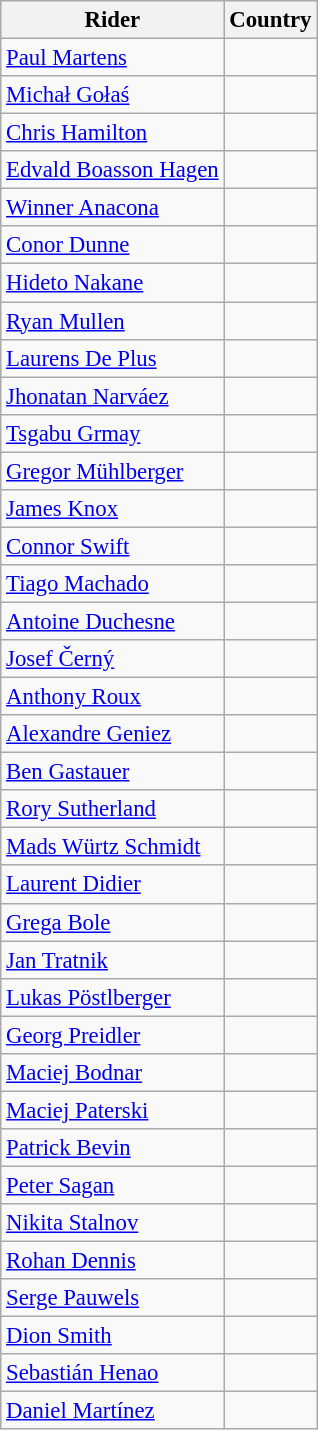<table class="wikitable" style="font-size:95%; text-align:left;">
<tr>
<th>Rider</th>
<th>Country</th>
</tr>
<tr>
<td><a href='#'>Paul Martens</a></td>
<td></td>
</tr>
<tr>
<td><a href='#'>Michał Gołaś</a></td>
<td></td>
</tr>
<tr>
<td><a href='#'>Chris Hamilton</a></td>
<td></td>
</tr>
<tr>
<td><a href='#'>Edvald Boasson Hagen</a></td>
<td></td>
</tr>
<tr>
<td><a href='#'>Winner Anacona</a></td>
<td></td>
</tr>
<tr>
<td><a href='#'>Conor Dunne</a></td>
<td></td>
</tr>
<tr>
<td><a href='#'>Hideto Nakane</a></td>
<td></td>
</tr>
<tr>
<td><a href='#'>Ryan Mullen</a></td>
<td></td>
</tr>
<tr>
<td><a href='#'>Laurens De Plus</a></td>
<td></td>
</tr>
<tr>
<td><a href='#'>Jhonatan Narváez</a></td>
<td></td>
</tr>
<tr>
<td><a href='#'>Tsgabu Grmay</a></td>
<td></td>
</tr>
<tr>
<td><a href='#'>Gregor Mühlberger</a></td>
<td></td>
</tr>
<tr>
<td><a href='#'>James Knox</a></td>
<td></td>
</tr>
<tr>
<td><a href='#'>Connor Swift</a></td>
<td></td>
</tr>
<tr>
<td><a href='#'>Tiago Machado</a></td>
<td></td>
</tr>
<tr>
<td><a href='#'>Antoine Duchesne</a></td>
<td></td>
</tr>
<tr>
<td><a href='#'>Josef Černý</a></td>
<td></td>
</tr>
<tr>
<td><a href='#'>Anthony Roux</a></td>
<td></td>
</tr>
<tr>
<td><a href='#'>Alexandre Geniez</a></td>
<td></td>
</tr>
<tr>
<td><a href='#'>Ben Gastauer</a></td>
<td></td>
</tr>
<tr>
<td><a href='#'>Rory Sutherland</a></td>
<td></td>
</tr>
<tr>
<td><a href='#'>Mads Würtz Schmidt</a></td>
<td></td>
</tr>
<tr>
<td><a href='#'>Laurent Didier</a></td>
<td></td>
</tr>
<tr>
<td><a href='#'>Grega Bole</a></td>
<td></td>
</tr>
<tr>
<td><a href='#'>Jan Tratnik</a></td>
<td></td>
</tr>
<tr>
<td><a href='#'>Lukas Pöstlberger</a></td>
<td></td>
</tr>
<tr>
<td><a href='#'>Georg Preidler</a></td>
<td></td>
</tr>
<tr>
<td><a href='#'>Maciej Bodnar</a></td>
<td></td>
</tr>
<tr>
<td><a href='#'>Maciej Paterski</a></td>
<td></td>
</tr>
<tr>
<td><a href='#'>Patrick Bevin</a></td>
<td></td>
</tr>
<tr>
<td><a href='#'>Peter Sagan</a></td>
<td></td>
</tr>
<tr>
<td><a href='#'>Nikita Stalnov</a></td>
<td></td>
</tr>
<tr>
<td><a href='#'>Rohan Dennis</a></td>
<td></td>
</tr>
<tr>
<td><a href='#'>Serge Pauwels</a></td>
<td></td>
</tr>
<tr>
<td><a href='#'>Dion Smith</a></td>
<td></td>
</tr>
<tr>
<td><a href='#'>Sebastián Henao</a></td>
<td></td>
</tr>
<tr>
<td><a href='#'>Daniel Martínez</a></td>
<td></td>
</tr>
</table>
